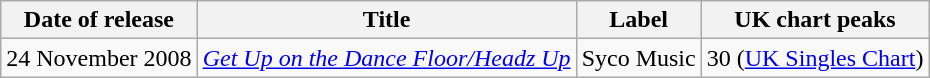<table class="wikitable">
<tr>
<th align="left"><strong>Date of release</strong></th>
<th align="left"><strong>Title</strong></th>
<th align="left"><strong>Label</strong></th>
<th align="left"><strong>UK chart peaks</strong></th>
</tr>
<tr>
<td>24 November 2008</td>
<td><em><a href='#'>Get Up on the Dance Floor/Headz Up</a></em></td>
<td>Syco Music</td>
<td>30 (<a href='#'>UK Singles Chart</a>)</td>
</tr>
</table>
